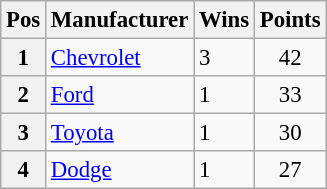<table class="wikitable" style="font-size: 95%;">
<tr>
<th>Pos</th>
<th>Manufacturer</th>
<th>Wins</th>
<th>Points</th>
</tr>
<tr>
<th>1</th>
<td><a href='#'>Chevrolet</a></td>
<td>3</td>
<td style="text-align:center;">42</td>
</tr>
<tr>
<th>2</th>
<td><a href='#'>Ford</a></td>
<td>1</td>
<td style="text-align:center;">33</td>
</tr>
<tr>
<th>3</th>
<td><a href='#'>Toyota</a></td>
<td>1</td>
<td style="text-align:center;">30</td>
</tr>
<tr>
<th>4</th>
<td><a href='#'>Dodge</a></td>
<td>1</td>
<td style="text-align:center;">27</td>
</tr>
</table>
